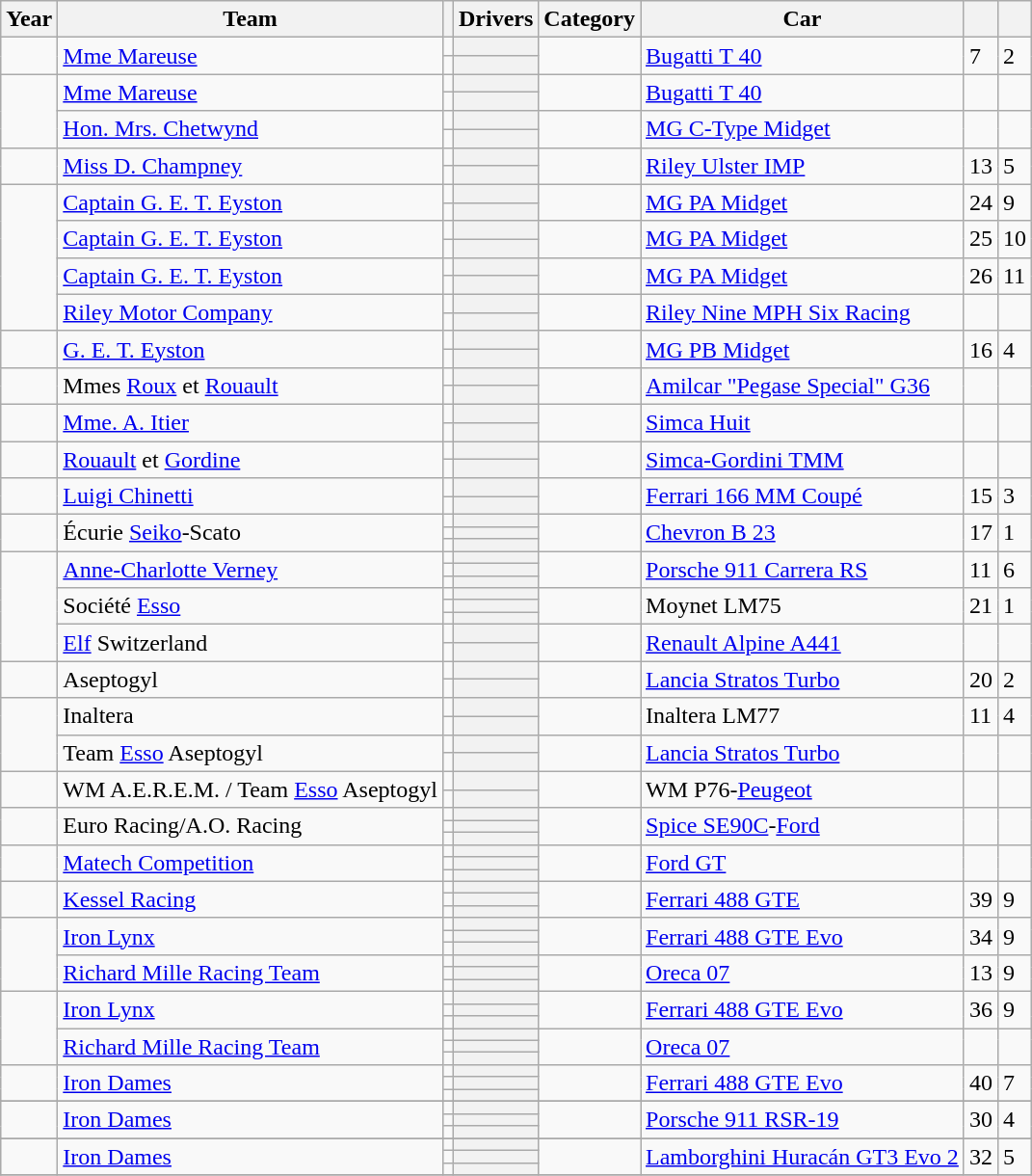<table class="wikitable sortable plainrowheaders">
<tr>
<th scope="col">Year</th>
<th scope="col">Team</th>
<th scope="col"></th>
<th scope="col">Drivers</th>
<th scope="col">Category</th>
<th scope="col">Car</th>
<th scope="col"></th>
<th scope="col"></th>
</tr>
<tr>
<td rowspan="2" style="text-align:center;"></td>
<td rowspan="2"><a href='#'>Mme Mareuse</a></td>
<td></td>
<th scope="row"></th>
<td rowspan="2"></td>
<td rowspan="2"><a href='#'>Bugatti T 40</a></td>
<td rowspan="2">7</td>
<td rowspan="2">2</td>
</tr>
<tr>
<td></td>
<th scope="row"></th>
</tr>
<tr>
<td rowspan="4" style="text-align:center;"></td>
<td rowspan="2"><a href='#'>Mme Mareuse</a></td>
<td></td>
<th scope="row"></th>
<td rowspan="2"></td>
<td rowspan="2"><a href='#'>Bugatti T 40</a></td>
<td rowspan="2"></td>
<td rowspan="2"></td>
</tr>
<tr>
<td></td>
<th scope="row"></th>
</tr>
<tr>
<td rowspan="2"><a href='#'>Hon. Mrs. Chetwynd</a></td>
<td></td>
<th scope="row"></th>
<td rowspan="2"></td>
<td rowspan="2"><a href='#'>MG C-Type Midget</a></td>
<td rowspan="2"></td>
<td rowspan="2"></td>
</tr>
<tr>
<td></td>
<th scope="row"></th>
</tr>
<tr>
<td rowspan="2" style="text-align:center;"></td>
<td rowspan="2"><a href='#'>Miss D. Champney</a></td>
<td></td>
<th scope="row"></th>
<td rowspan="2"></td>
<td rowspan="2"><a href='#'>Riley Ulster IMP</a></td>
<td rowspan="2">13</td>
<td rowspan="2">5</td>
</tr>
<tr>
<td></td>
<th scope="row"></th>
</tr>
<tr>
<td rowspan="8" style="text-align:center;"></td>
<td rowspan="2"><a href='#'>Captain G. E. T. Eyston</a></td>
<td></td>
<th scope="row"></th>
<td rowspan="2"></td>
<td rowspan="2"><a href='#'>MG PA Midget</a></td>
<td rowspan="2">24</td>
<td rowspan="2">9</td>
</tr>
<tr>
<td></td>
<th scope="row"></th>
</tr>
<tr>
<td rowspan="2"><a href='#'>Captain G. E. T. Eyston</a></td>
<td></td>
<th scope="row"></th>
<td rowspan="2"></td>
<td rowspan="2"><a href='#'>MG PA Midget</a></td>
<td rowspan="2">25</td>
<td rowspan="2">10</td>
</tr>
<tr>
<td></td>
<th scope="row"></th>
</tr>
<tr>
<td rowspan="2"><a href='#'>Captain G. E. T. Eyston</a></td>
<td></td>
<th scope="row"></th>
<td rowspan="2"></td>
<td rowspan="2"><a href='#'>MG PA Midget</a></td>
<td rowspan="2">26</td>
<td rowspan="2">11</td>
</tr>
<tr>
<td></td>
<th scope="row"></th>
</tr>
<tr>
<td rowspan="2"><a href='#'>Riley Motor Company</a></td>
<td></td>
<th scope="row"></th>
<td rowspan="2"></td>
<td rowspan="2"><a href='#'>Riley Nine MPH Six Racing</a></td>
<td rowspan="2"></td>
<td rowspan="2"></td>
</tr>
<tr>
<td></td>
<th scope="row"></th>
</tr>
<tr>
<td rowspan="2" style="text-align:center;"></td>
<td rowspan="2"><a href='#'>G. E. T. Eyston</a></td>
<td></td>
<th scope="row"></th>
<td rowspan="2"></td>
<td rowspan="2"><a href='#'>MG PB Midget</a></td>
<td rowspan="2">16</td>
<td rowspan="2">4</td>
</tr>
<tr>
<td></td>
<th scope="row"></th>
</tr>
<tr>
<td rowspan="2" style="text-align:center;"></td>
<td rowspan="2">Mmes <a href='#'>Roux</a> et <a href='#'>Rouault</a></td>
<td></td>
<th scope="row"></th>
<td rowspan="2"></td>
<td rowspan="2"><a href='#'>Amilcar "Pegase Special" G36</a></td>
<td rowspan="2"></td>
<td rowspan="2"></td>
</tr>
<tr>
<td></td>
<th scope="row"></th>
</tr>
<tr>
<td rowspan="2" style="text-align:center;"></td>
<td rowspan="2"><a href='#'>Mme. A. Itier</a></td>
<td></td>
<th scope="row"></th>
<td rowspan="2"></td>
<td rowspan="2"><a href='#'>Simca Huit</a></td>
<td rowspan="2"></td>
<td rowspan="2"></td>
</tr>
<tr>
<td></td>
<th scope="row"></th>
</tr>
<tr>
<td rowspan="2" style="text-align:center;"></td>
<td rowspan="2"><a href='#'>Rouault</a> et <a href='#'>Gordine</a></td>
<td></td>
<th scope="row"></th>
<td rowspan="2"></td>
<td rowspan="2"><a href='#'>Simca-Gordini TMM</a></td>
<td rowspan="2"></td>
<td rowspan="2"></td>
</tr>
<tr>
<td></td>
<th scope="row"></th>
</tr>
<tr>
<td rowspan="2" style="text-align:center;"></td>
<td rowspan="2"><a href='#'>Luigi Chinetti</a></td>
<td></td>
<th scope="row"></th>
<td rowspan="2"></td>
<td rowspan="2"><a href='#'>Ferrari 166 MM Coupé</a></td>
<td rowspan="2">15</td>
<td rowspan="2">3</td>
</tr>
<tr>
<td></td>
<th scope="row"></th>
</tr>
<tr>
<td rowspan="3" style="text-align:center;"></td>
<td rowspan="3" data-sort-value="CHR">Écurie <a href='#'>Seiko</a>-Scato</td>
<td></td>
<th scope="row"></th>
<td rowspan="3"></td>
<td rowspan="3"><a href='#'>Chevron B 23</a></td>
<td rowspan="3">17</td>
<td rowspan="3">1</td>
</tr>
<tr>
<td></td>
<th scope="row"></th>
</tr>
<tr>
<td></td>
<th scope="row"></th>
</tr>
<tr>
<td rowspan="8" style="text-align:center;"></td>
<td rowspan="3"><a href='#'>Anne-Charlotte Verney</a></td>
<td></td>
<th scope="row"></th>
<td rowspan="3"></td>
<td rowspan="3"><a href='#'>Porsche 911 Carrera RS</a></td>
<td rowspan="3">11</td>
<td rowspan="3">6</td>
</tr>
<tr>
<td></td>
<th scope="row"></th>
</tr>
<tr>
<td></td>
<th scope="row"></th>
</tr>
<tr>
<td rowspan="3">Société <a href='#'>Esso</a></td>
<td></td>
<th scope="row"></th>
<td rowspan="3"></td>
<td rowspan="3">Moynet LM75</td>
<td rowspan="3">21</td>
<td rowspan="3">1</td>
</tr>
<tr>
<td></td>
<th scope="row"></th>
</tr>
<tr>
<td></td>
<th scope="row"></th>
</tr>
<tr>
<td rowspan="2"><a href='#'>Elf</a> Switzerland</td>
<td></td>
<th scope="row"></th>
<td rowspan="2"></td>
<td rowspan="2"><a href='#'>Renault Alpine A441</a></td>
<td rowspan="2"></td>
<td rowspan="2"></td>
</tr>
<tr>
<td></td>
<th scope="row"></th>
</tr>
<tr>
<td rowspan="2" style="text-align:center;"></td>
<td rowspan="2">Aseptogyl</td>
<td></td>
<th scope="row"></th>
<td rowspan="2"></td>
<td rowspan="2"><a href='#'>Lancia Stratos Turbo</a></td>
<td rowspan="2">20</td>
<td rowspan="2">2</td>
</tr>
<tr>
<td></td>
<th scope="row"></th>
</tr>
<tr>
<td rowspan="4" style="text-align:center;"></td>
<td rowspan="2">Inaltera</td>
<td></td>
<th scope="row"></th>
<td rowspan="2"></td>
<td rowspan="2">Inaltera LM77</td>
<td rowspan="2">11</td>
<td rowspan="2">4</td>
</tr>
<tr>
<td></td>
<th scope="row"></th>
</tr>
<tr>
<td rowspan="2">Team <a href='#'>Esso</a> Aseptogyl</td>
<td></td>
<th scope="row"></th>
<td rowspan="2"></td>
<td rowspan="2"><a href='#'>Lancia Stratos Turbo</a></td>
<td rowspan="2"></td>
<td rowspan="2"></td>
</tr>
<tr>
<td></td>
<th scope="row"></th>
</tr>
<tr>
<td rowspan="2" style="text-align:center;"></td>
<td rowspan="2">WM A.E.R.E.M. / Team <a href='#'>Esso</a> Aseptogyl</td>
<td></td>
<th scope="row"></th>
<td rowspan="2"></td>
<td rowspan="2">WM P76-<a href='#'>Peugeot</a></td>
<td rowspan="2"></td>
<td rowspan="2"></td>
</tr>
<tr>
<td></td>
<th scope="row"></th>
</tr>
<tr>
<td rowspan="3" style="text-align:center;"></td>
<td rowspan="3">Euro Racing/A.O. Racing</td>
<td></td>
<th scope="row"></th>
<td rowspan="3"></td>
<td rowspan="3"><a href='#'>Spice SE90C</a>-<a href='#'>Ford</a></td>
<td rowspan="3"></td>
<td rowspan="3"></td>
</tr>
<tr>
<td></td>
<th scope="row"></th>
</tr>
<tr>
<td></td>
<th scope="row"></th>
</tr>
<tr>
<td rowspan="3" style="text-align:center;"></td>
<td rowspan="3"><a href='#'>Matech Competition</a></td>
<td></td>
<th scope="row"></th>
<td rowspan="3"></td>
<td rowspan="3"><a href='#'>Ford GT</a></td>
<td rowspan="3"></td>
<td rowspan="3"></td>
</tr>
<tr>
<td></td>
<th scope="row"></th>
</tr>
<tr>
<td></td>
<th scope="row"></th>
</tr>
<tr>
<td rowspan="3" style="text-align:center;"></td>
<td rowspan="3"><a href='#'>Kessel Racing</a></td>
<td></td>
<th scope="row"></th>
<td rowspan="3"></td>
<td rowspan="3"><a href='#'>Ferrari 488 GTE</a></td>
<td rowspan="3">39</td>
<td rowspan="3">9</td>
</tr>
<tr>
<td></td>
<th scope="row"></th>
</tr>
<tr>
<td></td>
<th scope="row"></th>
</tr>
<tr>
<td rowspan="6" style="text-align:center;"></td>
<td rowspan="3"><a href='#'>Iron Lynx</a></td>
<td></td>
<th scope="row"></th>
<td rowspan="3"></td>
<td rowspan="3"><a href='#'>Ferrari 488 GTE Evo</a></td>
<td rowspan="3">34</td>
<td rowspan="3">9</td>
</tr>
<tr>
<td></td>
<th scope="row"></th>
</tr>
<tr>
<td></td>
<th scope="row"></th>
</tr>
<tr>
<td rowspan="3"><a href='#'>Richard Mille Racing Team</a></td>
<td></td>
<th scope="row"></th>
<td rowspan="3"></td>
<td rowspan="3"><a href='#'>Oreca 07</a></td>
<td rowspan="3">13</td>
<td rowspan="3">9</td>
</tr>
<tr>
<td></td>
<th scope="row"></th>
</tr>
<tr>
<td></td>
<th scope="row"></th>
</tr>
<tr>
<td rowspan="6" style="text-align:center;"></td>
<td rowspan="3"><a href='#'>Iron Lynx</a></td>
<td></td>
<th scope="row"></th>
<td rowspan="3"></td>
<td rowspan="3"><a href='#'>Ferrari 488 GTE Evo</a></td>
<td rowspan="3">36</td>
<td rowspan="3">9</td>
</tr>
<tr>
<td></td>
<th scope="row"></th>
</tr>
<tr>
<td></td>
<th scope="row"></th>
</tr>
<tr>
<td rowspan="3"><a href='#'>Richard Mille Racing Team</a></td>
<td></td>
<th scope="row"></th>
<td rowspan="3"></td>
<td rowspan="3"><a href='#'>Oreca 07</a></td>
<td rowspan="3"></td>
<td rowspan="3"></td>
</tr>
<tr>
<td></td>
<th scope="row"></th>
</tr>
<tr>
<td></td>
<th scope="row"></th>
</tr>
<tr>
<td rowspan="3" style="text-align:center;"></td>
<td rowspan="3"><a href='#'>Iron Dames</a></td>
<td></td>
<th scope="row"></th>
<td rowspan="3"></td>
<td rowspan="3"><a href='#'>Ferrari 488 GTE Evo</a></td>
<td rowspan="3">40</td>
<td rowspan="3">7</td>
</tr>
<tr>
<td></td>
<th scope="row"></th>
</tr>
<tr>
<td></td>
<th scope="row"></th>
</tr>
<tr>
</tr>
<tr>
<td rowspan="3" style="text-align:center;"></td>
<td rowspan="3"><a href='#'>Iron Dames</a></td>
<td></td>
<th scope="row"></th>
<td rowspan="3"></td>
<td rowspan="3"><a href='#'>Porsche 911 RSR-19</a></td>
<td rowspan="3">30</td>
<td rowspan="3">4</td>
</tr>
<tr>
<td></td>
<th scope="row"></th>
</tr>
<tr>
<td></td>
<th scope="row"></th>
</tr>
<tr>
</tr>
<tr>
<td rowspan="3" style="text-align:center;"></td>
<td rowspan="3"><a href='#'>Iron Dames</a></td>
<td></td>
<th scope="row"></th>
<td rowspan="3"></td>
<td rowspan="3"><a href='#'>Lamborghini Huracán GT3 Evo 2</a></td>
<td rowspan="3">32</td>
<td rowspan="3">5</td>
</tr>
<tr>
<td></td>
<th scope="row"></th>
</tr>
<tr>
<td></td>
<th scope="row"></th>
</tr>
<tr>
</tr>
</table>
